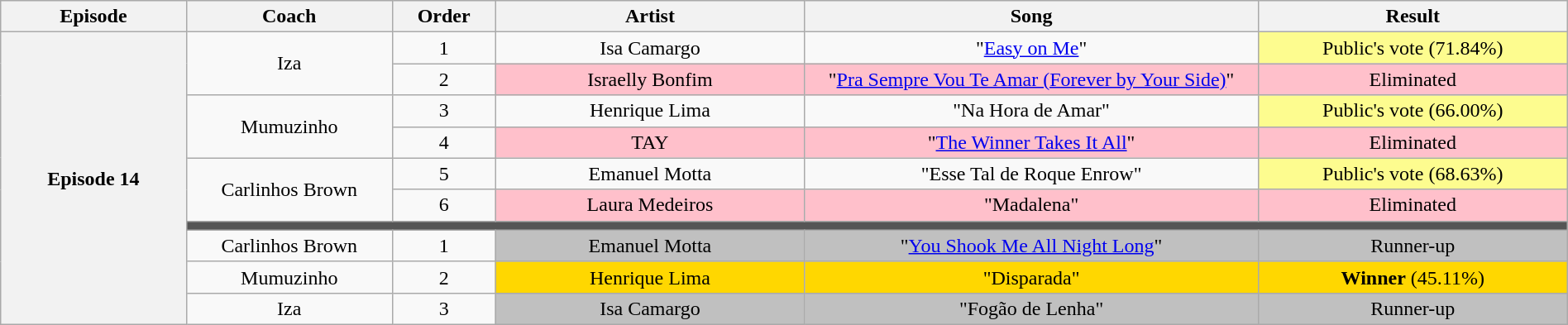<table class="wikitable" style="text-align:center; width:100%;">
<tr>
<th scope="col" width="09%">Episode</th>
<th scope="col" width="10%">Coach</th>
<th scope="col" width="05%">Order</th>
<th scope="col" width="15%">Artist</th>
<th scope="col" width="22%">Song</th>
<th scope="col" width="15%">Result</th>
</tr>
<tr>
<th scope="col" rowspan=10>Episode 14<br></th>
<td rowspan=2>Iza</td>
<td>1</td>
<td>Isa Camargo</td>
<td>"<a href='#'>Easy on Me</a>"</td>
<td bgcolor=FDFC8F>Public's vote (71.84%)</td>
</tr>
<tr>
<td>2</td>
<td bgcolor=FFC0CB>Israelly Bonfim</td>
<td bgcolor=FFC0CB>"<a href='#'>Pra Sempre Vou Te Amar (Forever by Your Side)</a>"</td>
<td bgcolor=FFC0CB>Eliminated</td>
</tr>
<tr>
<td rowspan=2>Mumuzinho</td>
<td>3</td>
<td>Henrique Lima</td>
<td>"Na Hora de Amar"</td>
<td bgcolor=FDFC8F>Public's vote (66.00%)</td>
</tr>
<tr>
<td>4</td>
<td bgcolor=FFC0CB>TAY</td>
<td bgcolor=FFC0CB>"<a href='#'>The Winner Takes It All</a>"</td>
<td bgcolor=FFC0CB>Eliminated</td>
</tr>
<tr>
<td rowspan=2>Carlinhos Brown</td>
<td>5</td>
<td>Emanuel Motta</td>
<td>"Esse Tal de Roque Enrow"</td>
<td bgcolor=FDFC8F>Public's vote (68.63%)</td>
</tr>
<tr>
<td>6</td>
<td bgcolor=FFC0CB>Laura Medeiros</td>
<td bgcolor=FFC0CB>"Madalena"</td>
<td bgcolor=FFC0CB>Eliminated</td>
</tr>
<tr>
<td colspan=5 bgcolor=555555></td>
</tr>
<tr>
<td>Carlinhos Brown</td>
<td>1</td>
<td bgcolor=C0C0C0>Emanuel Motta</td>
<td bgcolor=C0C0C0>"<a href='#'>You Shook Me All Night Long</a>"</td>
<td bgcolor=C0C0C0>Runner-up</td>
</tr>
<tr>
<td>Mumuzinho</td>
<td>2</td>
<td bgcolor=FFD700>Henrique Lima</td>
<td bgcolor=FFD700>"Disparada"</td>
<td bgcolor=FFD700><strong>Winner</strong> (45.11%)</td>
</tr>
<tr>
<td>Iza</td>
<td>3</td>
<td bgcolor=C0C0C0>Isa Camargo</td>
<td bgcolor=C0C0C0>"Fogão de Lenha"</td>
<td bgcolor=C0C0C0>Runner-up</td>
</tr>
</table>
